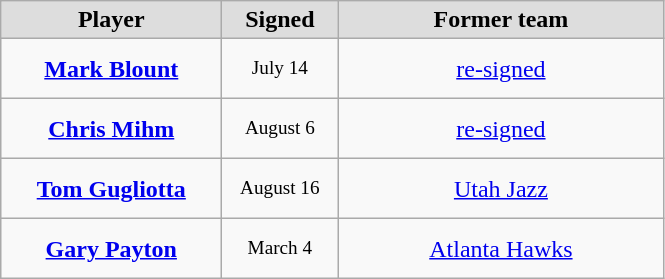<table class="wikitable" style="text-align: center">
<tr align="center" bgcolor="#dddddd">
<td style="width:140px"><strong>Player</strong></td>
<td style="width:70px"><strong>Signed</strong></td>
<td style="width:210px"><strong>Former team</strong></td>
</tr>
<tr style="height:40px">
<td><strong><a href='#'>Mark Blount</a></strong></td>
<td style="font-size: 80%">July 14</td>
<td><a href='#'>re-signed</a></td>
</tr>
<tr style="height:40px">
<td><strong><a href='#'>Chris Mihm</a></strong></td>
<td style="font-size: 80%">August 6</td>
<td><a href='#'>re-signed</a></td>
</tr>
<tr style="height:40px">
<td><strong><a href='#'>Tom Gugliotta</a></strong></td>
<td style="font-size: 80%">August 16</td>
<td><a href='#'>Utah Jazz</a></td>
</tr>
<tr style="height:40px">
<td><strong><a href='#'>Gary Payton</a></strong></td>
<td style="font-size: 80%">March 4</td>
<td><a href='#'>Atlanta Hawks</a></td>
</tr>
</table>
